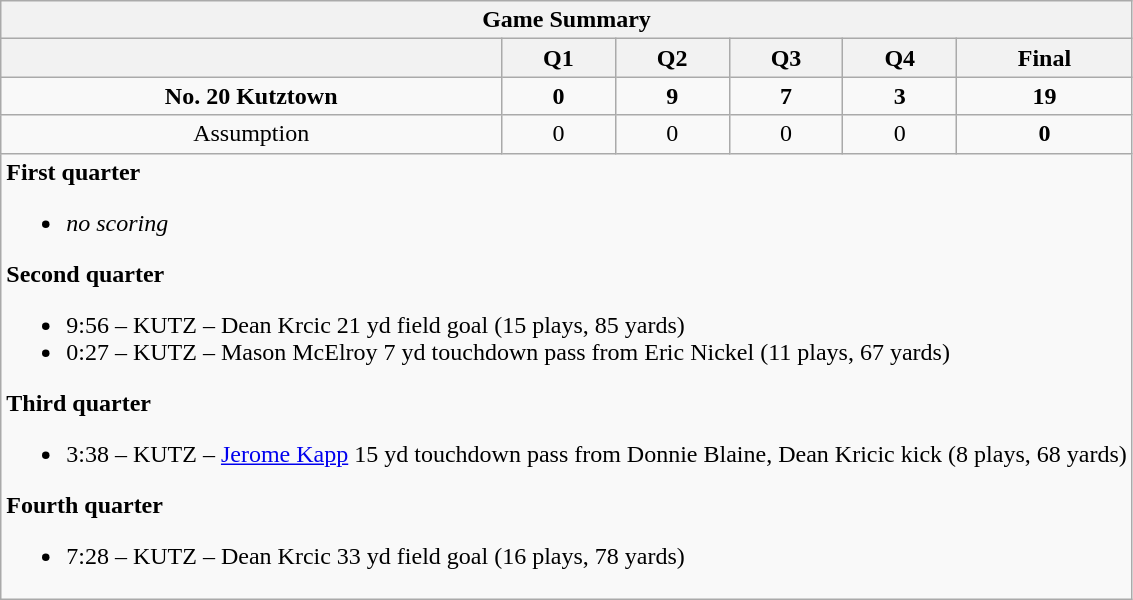<table class="wikitable">
<tr>
<th colspan="6">Game Summary</th>
</tr>
<tr>
<th></th>
<th>Q1</th>
<th>Q2</th>
<th>Q3</th>
<th>Q4</th>
<th>Final</th>
</tr>
<tr align="center">
<td><strong>No. 20 Kutztown</strong></td>
<td><strong>0</strong></td>
<td><strong>9</strong></td>
<td><strong>7</strong></td>
<td><strong>3</strong></td>
<td><strong>19</strong></td>
</tr>
<tr align="center">
<td>Assumption</td>
<td>0</td>
<td>0</td>
<td>0</td>
<td>0</td>
<td><strong>0</strong></td>
</tr>
<tr>
<td colspan="6"><strong>First quarter</strong><br><ul><li><em>no scoring</em></li></ul><strong>Second quarter</strong><ul><li>9:56 – KUTZ – Dean Krcic 21 yd field goal (15 plays, 85 yards)</li><li>0:27 – KUTZ – Mason McElroy 7 yd touchdown pass from Eric Nickel (11 plays, 67 yards)</li></ul><strong>Third quarter</strong><ul><li>3:38 – KUTZ – <a href='#'>Jerome Kapp</a> 15 yd touchdown pass from Donnie Blaine, Dean Kricic kick (8 plays, 68 yards)</li></ul><strong>Fourth quarter</strong><ul><li>7:28 – KUTZ – Dean Krcic 33 yd field goal (16 plays, 78 yards)</li></ul></td>
</tr>
</table>
